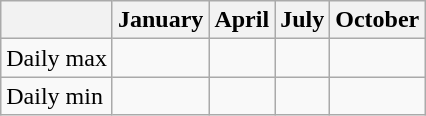<table class=wikitable>
<tr>
<th> </th>
<th>January</th>
<th>April</th>
<th>July</th>
<th>October</th>
</tr>
<tr>
<td>Daily max</td>
<td></td>
<td></td>
<td></td>
<td></td>
</tr>
<tr>
<td>Daily min</td>
<td></td>
<td></td>
<td></td>
<td></td>
</tr>
</table>
